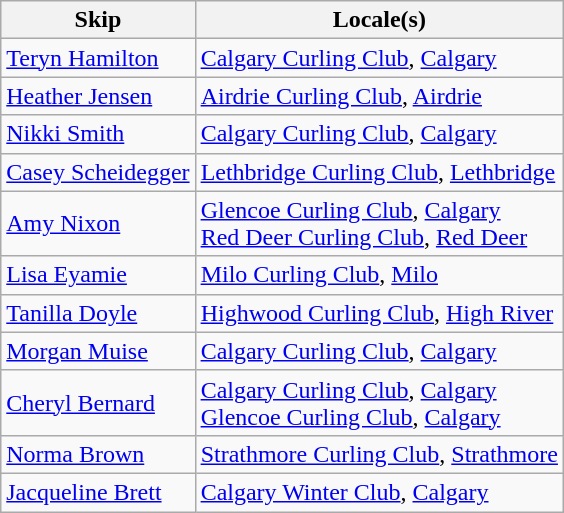<table class="wikitable" border="1">
<tr>
<th>Skip</th>
<th>Locale(s)</th>
</tr>
<tr>
<td><a href='#'>Teryn Hamilton</a></td>
<td><a href='#'>Calgary Curling Club</a>, <a href='#'>Calgary</a></td>
</tr>
<tr>
<td><a href='#'>Heather Jensen</a></td>
<td><a href='#'>Airdrie Curling Club</a>, <a href='#'>Airdrie</a></td>
</tr>
<tr>
<td><a href='#'>Nikki Smith</a></td>
<td><a href='#'>Calgary Curling Club</a>, <a href='#'>Calgary</a></td>
</tr>
<tr>
<td><a href='#'>Casey Scheidegger</a></td>
<td><a href='#'>Lethbridge Curling Club</a>, <a href='#'>Lethbridge</a></td>
</tr>
<tr>
<td><a href='#'>Amy Nixon</a></td>
<td><a href='#'>Glencoe Curling Club</a>, <a href='#'>Calgary</a><br><a href='#'>Red Deer Curling Club</a>, <a href='#'>Red Deer</a></td>
</tr>
<tr>
<td><a href='#'>Lisa Eyamie</a></td>
<td><a href='#'>Milo Curling Club</a>, <a href='#'>Milo</a></td>
</tr>
<tr>
<td><a href='#'>Tanilla Doyle</a></td>
<td><a href='#'>Highwood Curling Club</a>, <a href='#'>High River</a></td>
</tr>
<tr>
<td><a href='#'>Morgan Muise</a></td>
<td><a href='#'>Calgary Curling Club</a>, <a href='#'>Calgary</a></td>
</tr>
<tr>
<td><a href='#'>Cheryl Bernard</a></td>
<td><a href='#'>Calgary Curling Club</a>, <a href='#'>Calgary</a><br><a href='#'>Glencoe Curling Club</a>, <a href='#'>Calgary</a></td>
</tr>
<tr>
<td><a href='#'>Norma Brown</a></td>
<td><a href='#'>Strathmore Curling Club</a>, <a href='#'>Strathmore</a></td>
</tr>
<tr>
<td><a href='#'>Jacqueline Brett</a></td>
<td><a href='#'>Calgary Winter Club</a>, <a href='#'>Calgary</a></td>
</tr>
</table>
